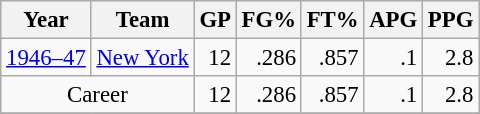<table class="wikitable sortable" style="font-size:95%; text-align:right;">
<tr>
<th>Year</th>
<th>Team</th>
<th>GP</th>
<th>FG%</th>
<th>FT%</th>
<th>APG</th>
<th>PPG</th>
</tr>
<tr>
<td style="text-align:left;"><a href='#'>1946–47</a></td>
<td style="text-align:left;"><a href='#'>New York</a></td>
<td>12</td>
<td>.286</td>
<td>.857</td>
<td>.1</td>
<td>2.8</td>
</tr>
<tr>
<td style="text-align:center;" colspan="2">Career</td>
<td>12</td>
<td>.286</td>
<td>.857</td>
<td>.1</td>
<td>2.8</td>
</tr>
<tr>
</tr>
</table>
